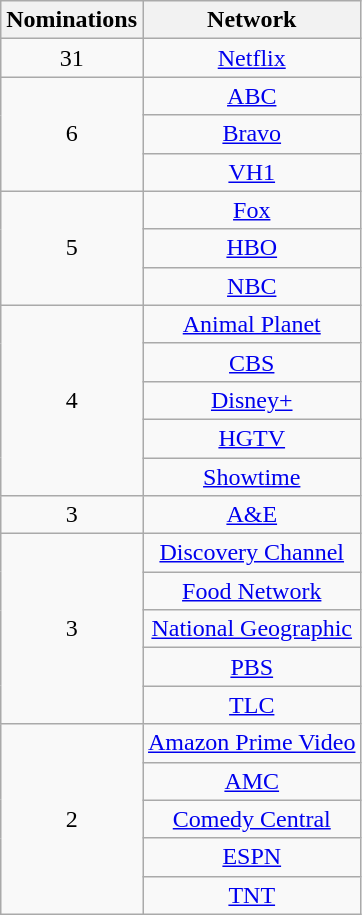<table class="wikitable floatright" rowspan="2" style="text-align:center;" background: #f6e39c;>
<tr>
<th scope="col" style="width:55px;">Nominations</th>
<th scope="col" style="text-align:center;">Network</th>
</tr>
<tr>
<td>31</td>
<td><a href='#'>Netflix</a></td>
</tr>
<tr>
<td rowspan="3">6</td>
<td><a href='#'>ABC</a></td>
</tr>
<tr>
<td><a href='#'>Bravo</a></td>
</tr>
<tr>
<td><a href='#'>VH1</a></td>
</tr>
<tr>
<td rowspan="3">5</td>
<td><a href='#'>Fox</a></td>
</tr>
<tr>
<td><a href='#'>HBO</a></td>
</tr>
<tr>
<td><a href='#'>NBC</a></td>
</tr>
<tr>
<td rowspan="5">4</td>
<td><a href='#'>Animal Planet</a></td>
</tr>
<tr>
<td><a href='#'>CBS</a></td>
</tr>
<tr>
<td><a href='#'>Disney+</a></td>
</tr>
<tr>
<td><a href='#'>HGTV</a></td>
</tr>
<tr>
<td><a href='#'>Showtime</a></td>
</tr>
<tr>
<td>3</td>
<td><a href='#'>A&E</a></td>
</tr>
<tr>
<td rowspan="5">3</td>
<td><a href='#'>Discovery Channel</a></td>
</tr>
<tr>
<td><a href='#'>Food Network</a></td>
</tr>
<tr>
<td><a href='#'>National Geographic</a></td>
</tr>
<tr>
<td><a href='#'>PBS</a></td>
</tr>
<tr>
<td><a href='#'>TLC</a></td>
</tr>
<tr>
<td rowspan="5">2</td>
<td><a href='#'>Amazon Prime Video</a></td>
</tr>
<tr>
<td><a href='#'>AMC</a></td>
</tr>
<tr>
<td><a href='#'>Comedy Central</a></td>
</tr>
<tr>
<td><a href='#'>ESPN</a></td>
</tr>
<tr>
<td><a href='#'>TNT</a></td>
</tr>
</table>
